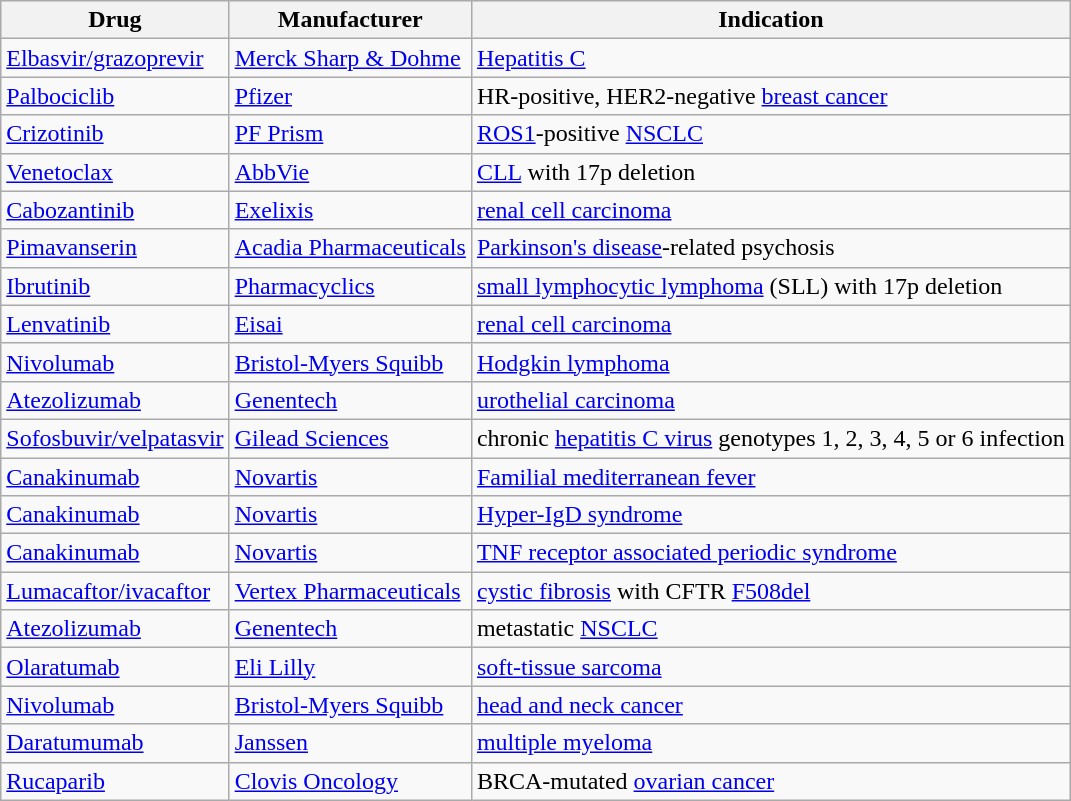<table class="sortable wikitable">
<tr>
<th>Drug</th>
<th>Manufacturer</th>
<th>Indication</th>
</tr>
<tr>
<td><a href='#'>Elbasvir/grazoprevir</a></td>
<td><a href='#'>Merck Sharp & Dohme</a></td>
<td><a href='#'>Hepatitis C</a></td>
</tr>
<tr>
<td><a href='#'>Palbociclib</a></td>
<td><a href='#'>Pfizer</a></td>
<td>HR-positive, HER2-negative <a href='#'>breast cancer</a></td>
</tr>
<tr>
<td><a href='#'>Crizotinib</a></td>
<td><a href='#'>PF Prism</a></td>
<td><a href='#'>ROS1</a>-positive <a href='#'>NSCLC</a></td>
</tr>
<tr>
<td><a href='#'>Venetoclax</a></td>
<td><a href='#'>AbbVie</a></td>
<td><a href='#'>CLL</a> with 17p deletion</td>
</tr>
<tr>
<td><a href='#'>Cabozantinib</a></td>
<td><a href='#'>Exelixis</a></td>
<td><a href='#'>renal cell carcinoma</a></td>
</tr>
<tr>
<td><a href='#'>Pimavanserin</a></td>
<td><a href='#'>Acadia Pharmaceuticals</a></td>
<td><a href='#'>Parkinson's disease</a>-related psychosis</td>
</tr>
<tr>
<td><a href='#'>Ibrutinib</a></td>
<td><a href='#'>Pharmacyclics</a></td>
<td><a href='#'>small lymphocytic lymphoma</a> (SLL) with 17p deletion</td>
</tr>
<tr>
<td><a href='#'>Lenvatinib</a></td>
<td><a href='#'>Eisai</a></td>
<td><a href='#'>renal cell carcinoma</a></td>
</tr>
<tr>
<td><a href='#'>Nivolumab</a></td>
<td><a href='#'>Bristol-Myers Squibb</a></td>
<td><a href='#'>Hodgkin lymphoma</a></td>
</tr>
<tr>
<td><a href='#'>Atezolizumab</a></td>
<td><a href='#'>Genentech</a></td>
<td><a href='#'>urothelial carcinoma</a></td>
</tr>
<tr>
<td><a href='#'>Sofosbuvir/velpatasvir</a></td>
<td><a href='#'>Gilead Sciences</a></td>
<td>chronic <a href='#'>hepatitis C virus</a> genotypes 1, 2, 3, 4, 5 or 6 infection</td>
</tr>
<tr>
<td><a href='#'>Canakinumab</a></td>
<td><a href='#'>Novartis</a></td>
<td><a href='#'>Familial mediterranean fever</a></td>
</tr>
<tr>
<td><a href='#'>Canakinumab</a></td>
<td><a href='#'>Novartis</a></td>
<td><a href='#'>Hyper-IgD syndrome</a></td>
</tr>
<tr>
<td><a href='#'>Canakinumab</a></td>
<td><a href='#'>Novartis</a></td>
<td><a href='#'>TNF receptor associated periodic syndrome</a></td>
</tr>
<tr>
<td><a href='#'>Lumacaftor/ivacaftor</a></td>
<td><a href='#'>Vertex Pharmaceuticals</a></td>
<td><a href='#'>cystic fibrosis</a> with CFTR <a href='#'>F508del</a></td>
</tr>
<tr>
<td><a href='#'>Atezolizumab</a></td>
<td><a href='#'>Genentech</a></td>
<td>metastatic <a href='#'>NSCLC</a></td>
</tr>
<tr>
<td><a href='#'>Olaratumab</a></td>
<td><a href='#'>Eli Lilly</a></td>
<td><a href='#'>soft-tissue sarcoma</a></td>
</tr>
<tr>
<td><a href='#'>Nivolumab</a></td>
<td><a href='#'>Bristol-Myers Squibb</a></td>
<td><a href='#'>head and neck cancer</a></td>
</tr>
<tr>
<td><a href='#'>Daratumumab</a></td>
<td><a href='#'>Janssen</a></td>
<td><a href='#'>multiple myeloma</a></td>
</tr>
<tr>
<td><a href='#'>Rucaparib</a></td>
<td><a href='#'>Clovis Oncology</a></td>
<td>BRCA-mutated <a href='#'>ovarian cancer</a></td>
</tr>
</table>
